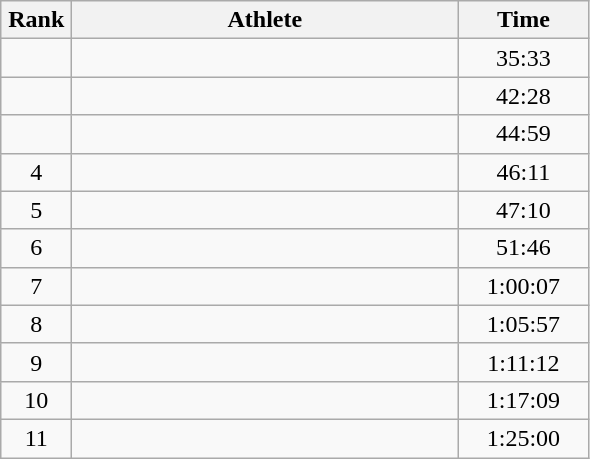<table class=wikitable style="text-align:center">
<tr>
<th width=40>Rank</th>
<th width=250>Athlete</th>
<th width=80>Time</th>
</tr>
<tr>
<td></td>
<td align=left></td>
<td>35:33</td>
</tr>
<tr>
<td></td>
<td align=left></td>
<td>42:28</td>
</tr>
<tr>
<td></td>
<td align=left></td>
<td>44:59</td>
</tr>
<tr>
<td>4</td>
<td align=left></td>
<td>46:11</td>
</tr>
<tr>
<td>5</td>
<td align=left></td>
<td>47:10</td>
</tr>
<tr>
<td>6</td>
<td align=left></td>
<td>51:46</td>
</tr>
<tr>
<td>7</td>
<td align=left></td>
<td>1:00:07</td>
</tr>
<tr>
<td>8</td>
<td align=left></td>
<td>1:05:57</td>
</tr>
<tr>
<td>9</td>
<td align=left></td>
<td>1:11:12</td>
</tr>
<tr>
<td>10</td>
<td align=left></td>
<td>1:17:09</td>
</tr>
<tr>
<td>11</td>
<td align=left></td>
<td>1:25:00</td>
</tr>
</table>
